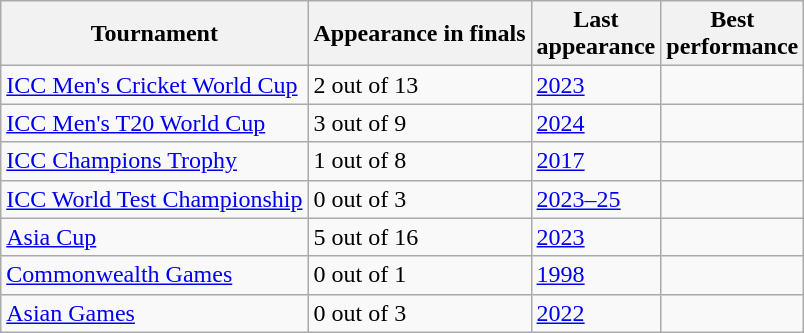<table class="wikitable sortable" style="text-align:left;">
<tr>
<th>Tournament</th>
<th data-sort-type="number">Appearance in finals</th>
<th>Last<br>appearance</th>
<th>Best<br>performance</th>
</tr>
<tr>
<td><a href='#'>ICC Men's Cricket World Cup</a></td>
<td>2 out of 13</td>
<td><a href='#'>2023</a></td>
<td></td>
</tr>
<tr>
<td><a href='#'>ICC Men's T20 World Cup</a></td>
<td>3 out of 9</td>
<td><a href='#'>2024</a></td>
<td></td>
</tr>
<tr>
<td><a href='#'>ICC Champions Trophy</a></td>
<td>1 out of 8</td>
<td><a href='#'>2017</a></td>
<td></td>
</tr>
<tr>
<td><a href='#'>ICC World Test Championship</a></td>
<td>0 out of 3</td>
<td><a href='#'>2023–25</a></td>
<td></td>
</tr>
<tr>
<td><a href='#'>Asia Cup</a></td>
<td>5 out of 16</td>
<td><a href='#'>2023</a></td>
<td></td>
</tr>
<tr>
<td><a href='#'>Commonwealth Games</a></td>
<td>0 out of 1</td>
<td><a href='#'>1998</a></td>
<td></td>
</tr>
<tr>
<td><a href='#'>Asian Games</a></td>
<td>0 out of 3</td>
<td><a href='#'>2022</a></td>
<td></td>
</tr>
</table>
